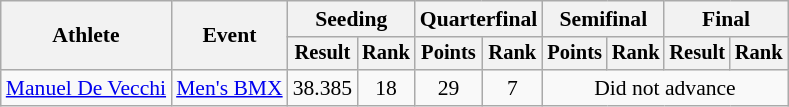<table class=wikitable style="font-size:90%">
<tr>
<th rowspan="2">Athlete</th>
<th rowspan="2">Event</th>
<th colspan="2">Seeding</th>
<th colspan="2">Quarterfinal</th>
<th colspan="2">Semifinal</th>
<th colspan="2">Final</th>
</tr>
<tr style="font-size:95%">
<th>Result</th>
<th>Rank</th>
<th>Points</th>
<th>Rank</th>
<th>Points</th>
<th>Rank</th>
<th>Result</th>
<th>Rank</th>
</tr>
<tr align=center>
<td align=left><a href='#'>Manuel De Vecchi</a></td>
<td align=left><a href='#'>Men's BMX</a></td>
<td>38.385</td>
<td>18</td>
<td>29</td>
<td>7</td>
<td colspan=4>Did not advance</td>
</tr>
</table>
